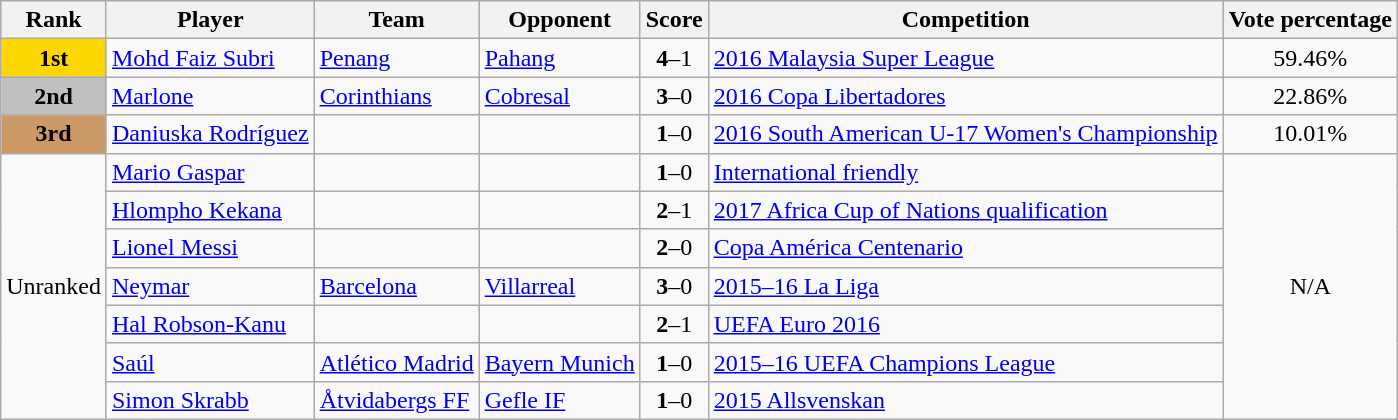<table class="wikitable">
<tr>
<th>Rank</th>
<th>Player</th>
<th>Team</th>
<th>Opponent</th>
<th>Score</th>
<th>Competition</th>
<th>Vote percentage</th>
</tr>
<tr>
<td scope=col style="background-color: gold" align="center"><strong>1st</strong></td>
<td> <a href='#'>Mohd Faiz Subri</a></td>
<td> <a href='#'>Penang</a></td>
<td> <a href='#'>Pahang</a></td>
<td align="center"><strong>4</strong>–1</td>
<td><a href='#'>2016 Malaysia Super League</a></td>
<td align="center">59.46%</td>
</tr>
<tr>
<td scope=col style="background-color: silver" align="center"><strong>2nd</strong></td>
<td> <a href='#'>Marlone</a></td>
<td> <a href='#'>Corinthians</a></td>
<td> <a href='#'>Cobresal</a></td>
<td align="center"><strong>3</strong>–0</td>
<td><a href='#'>2016 Copa Libertadores</a></td>
<td align="center">22.86%</td>
</tr>
<tr>
<td scope=col style="background-color: #cc9966" align="center"><strong>3rd</strong></td>
<td> <a href='#'>Daniuska Rodríguez</a></td>
<td></td>
<td></td>
<td align="center"><strong>1</strong>–0</td>
<td><a href='#'>2016 South American U-17 Women's Championship</a></td>
<td align="center">10.01%</td>
</tr>
<tr>
<td rowspan="7" align="center">Unranked</td>
<td> <a href='#'>Mario Gaspar</a></td>
<td></td>
<td></td>
<td align="center"><strong>1</strong>–0</td>
<td><a href='#'>International friendly</a></td>
<td rowspan="7" align="center">N/A</td>
</tr>
<tr>
<td> <a href='#'>Hlompho Kekana</a></td>
<td></td>
<td></td>
<td align="center"><strong>2</strong>–1</td>
<td><a href='#'>2017 Africa Cup of Nations qualification</a></td>
</tr>
<tr>
<td> <a href='#'>Lionel Messi</a></td>
<td></td>
<td></td>
<td align="center"><strong>2</strong>–0</td>
<td><a href='#'>Copa América Centenario</a></td>
</tr>
<tr>
<td> <a href='#'>Neymar</a></td>
<td> <a href='#'>Barcelona</a></td>
<td> <a href='#'>Villarreal</a></td>
<td align="center"><strong>3</strong>–0</td>
<td><a href='#'>2015–16 La Liga</a></td>
</tr>
<tr>
<td> <a href='#'>Hal Robson-Kanu</a></td>
<td></td>
<td></td>
<td align="center"><strong>2</strong>–1</td>
<td><a href='#'>UEFA Euro 2016</a></td>
</tr>
<tr>
<td> <a href='#'>Saúl</a></td>
<td> <a href='#'>Atlético Madrid</a></td>
<td> <a href='#'>Bayern Munich</a></td>
<td align="center"><strong>1</strong>–0</td>
<td><a href='#'>2015–16 UEFA Champions League</a></td>
</tr>
<tr>
<td> <a href='#'>Simon Skrabb</a></td>
<td> <a href='#'>Åtvidabergs FF</a></td>
<td> <a href='#'>Gefle IF</a></td>
<td align="center"><strong>1</strong>–0</td>
<td><a href='#'>2015 Allsvenskan</a></td>
</tr>
</table>
